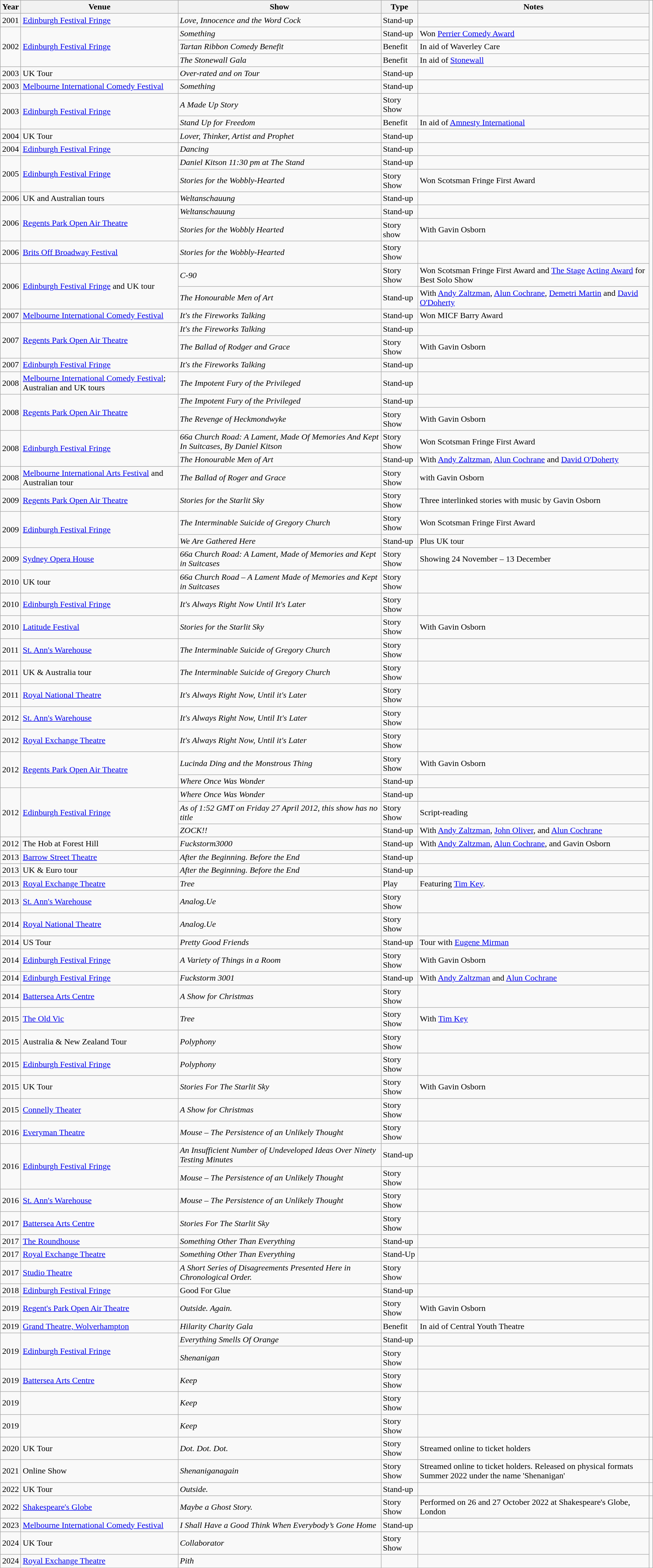<table class="wikitable sortable">
<tr>
<th>Year</th>
<th>Venue</th>
<th>Show</th>
<th>Type</th>
<th class="unsortable">Notes</th>
</tr>
<tr>
<td>2001</td>
<td><a href='#'>Edinburgh Festival Fringe</a></td>
<td><em>Love, Innocence and the Word Cock</em></td>
<td>Stand-up</td>
<td></td>
</tr>
<tr>
<td rowspan="3">2002</td>
<td rowspan="3"><a href='#'>Edinburgh Festival Fringe</a></td>
<td><em>Something</em></td>
<td>Stand-up</td>
<td>Won <a href='#'>Perrier Comedy Award</a></td>
</tr>
<tr>
<td><em>Tartan Ribbon Comedy Benefit</em></td>
<td>Benefit</td>
<td>In aid of Waverley Care</td>
</tr>
<tr>
<td><em>The Stonewall Gala</em></td>
<td>Benefit</td>
<td>In aid of <a href='#'>Stonewall</a></td>
</tr>
<tr>
<td>2003</td>
<td>UK Tour</td>
<td><em>Over-rated and on Tour</em></td>
<td>Stand-up</td>
<td></td>
</tr>
<tr>
<td>2003</td>
<td><a href='#'>Melbourne International Comedy Festival</a></td>
<td><em>Something</em></td>
<td>Stand-up</td>
<td></td>
</tr>
<tr>
<td rowspan="2">2003</td>
<td rowspan="2"><a href='#'>Edinburgh Festival Fringe</a></td>
<td><em>A Made Up Story</em></td>
<td>Story Show</td>
<td></td>
</tr>
<tr>
<td><em>Stand Up for Freedom</em></td>
<td>Benefit</td>
<td>In aid of <a href='#'>Amnesty International</a></td>
</tr>
<tr>
<td>2004</td>
<td>UK Tour</td>
<td><em>Lover, Thinker, Artist and Prophet</em></td>
<td>Stand-up</td>
<td></td>
</tr>
<tr>
<td>2004</td>
<td><a href='#'>Edinburgh Festival Fringe</a></td>
<td><em>Dancing</em></td>
<td>Stand-up</td>
<td></td>
</tr>
<tr>
<td rowspan="2">2005</td>
<td rowspan="2"><a href='#'>Edinburgh Festival Fringe</a></td>
<td><em>Daniel Kitson 11:30 pm at The Stand</em></td>
<td>Stand-up</td>
<td></td>
</tr>
<tr>
<td><em>Stories for the Wobbly-Hearted</em></td>
<td>Story Show</td>
<td>Won Scotsman Fringe First Award</td>
</tr>
<tr>
<td>2006</td>
<td>UK and Australian tours</td>
<td><em>Weltanschauung</em></td>
<td>Stand-up</td>
<td></td>
</tr>
<tr>
<td rowspan = "2">2006</td>
<td rowspan = "2"><a href='#'>Regents Park Open Air Theatre</a></td>
<td><em>Weltanschauung</em></td>
<td>Stand-up</td>
<td></td>
</tr>
<tr>
<td><em>Stories for the Wobbly Hearted</em></td>
<td>Story show</td>
<td>With Gavin Osborn</td>
</tr>
<tr>
<td>2006</td>
<td><a href='#'>Brits Off Broadway Festival</a></td>
<td><em>Stories for the Wobbly-Hearted</em></td>
<td>Story Show</td>
<td></td>
</tr>
<tr>
<td rowspan="2">2006</td>
<td rowspan="2"><a href='#'>Edinburgh Festival Fringe</a> and UK tour</td>
<td><em>C-90</em></td>
<td>Story Show</td>
<td>Won Scotsman Fringe First Award and <a href='#'>The Stage</a> <a href='#'>Acting Award</a> for Best Solo Show</td>
</tr>
<tr>
<td><em>The Honourable Men of Art</em></td>
<td>Stand-up</td>
<td>With <a href='#'>Andy Zaltzman</a>, <a href='#'>Alun Cochrane</a>, <a href='#'>Demetri Martin</a> and <a href='#'>David O'Doherty</a></td>
</tr>
<tr>
<td>2007</td>
<td><a href='#'>Melbourne International Comedy Festival</a></td>
<td><em>It's the Fireworks Talking</em></td>
<td>Stand-up</td>
<td>Won MICF Barry Award</td>
</tr>
<tr>
<td rowspan="2">2007</td>
<td rowspan="2"><a href='#'>Regents Park Open Air Theatre</a></td>
<td><em>It's the Fireworks Talking</em></td>
<td>Stand-up</td>
<td></td>
</tr>
<tr>
<td><em>The Ballad of Rodger and Grace</em></td>
<td>Story Show</td>
<td>With Gavin Osborn</td>
</tr>
<tr>
<td>2007</td>
<td><a href='#'>Edinburgh Festival Fringe</a></td>
<td><em>It's the Fireworks Talking</em></td>
<td>Stand-up</td>
<td></td>
</tr>
<tr>
<td>2008</td>
<td><a href='#'>Melbourne International Comedy Festival</a>; Australian and UK tours</td>
<td><em>The Impotent Fury of the Privileged</em></td>
<td>Stand-up</td>
<td></td>
</tr>
<tr>
<td rowspan="2">2008</td>
<td rowspan="2"><a href='#'>Regents Park Open Air Theatre</a></td>
<td><em>The Impotent Fury of the Privileged</em></td>
<td>Stand-up</td>
<td></td>
</tr>
<tr>
<td><em>The Revenge of Heckmondwyke</em></td>
<td>Story Show</td>
<td>With Gavin Osborn</td>
</tr>
<tr>
<td rowspan="2">2008</td>
<td rowspan="2"><a href='#'>Edinburgh Festival Fringe</a></td>
<td><em>66a Church Road: A Lament, Made Of Memories And Kept In Suitcases, By Daniel Kitson</em></td>
<td>Story Show</td>
<td>Won Scotsman Fringe First Award</td>
</tr>
<tr>
<td><em>The Honourable Men of Art</em></td>
<td>Stand-up</td>
<td>With <a href='#'>Andy Zaltzman</a>, <a href='#'>Alun Cochrane</a> and <a href='#'>David O'Doherty</a></td>
</tr>
<tr>
<td>2008</td>
<td><a href='#'>Melbourne International Arts Festival</a> and Australian tour</td>
<td><em>The Ballad of Roger and Grace</em></td>
<td>Story Show</td>
<td>with Gavin Osborn</td>
</tr>
<tr>
<td>2009</td>
<td><a href='#'>Regents Park Open Air Theatre</a></td>
<td><em>Stories for the Starlit Sky</em></td>
<td>Story Show</td>
<td>Three interlinked stories with music by Gavin Osborn</td>
</tr>
<tr>
<td rowspan="2">2009</td>
<td rowspan="2"><a href='#'>Edinburgh Festival Fringe</a></td>
<td><em>The Interminable Suicide of Gregory Church</em></td>
<td>Story Show</td>
<td>Won Scotsman Fringe First Award</td>
</tr>
<tr>
<td><em>We Are Gathered Here</em></td>
<td>Stand-up</td>
<td>Plus UK tour</td>
</tr>
<tr>
<td>2009</td>
<td><a href='#'>Sydney Opera House</a></td>
<td><em>66a Church Road: A Lament, Made of Memories and Kept in Suitcases</em></td>
<td>Story Show</td>
<td>Showing 24 November – 13 December</td>
</tr>
<tr>
<td>2010</td>
<td>UK tour</td>
<td><em>66a Church Road – A Lament Made of Memories and Kept in Suitcases</em></td>
<td>Story Show</td>
<td></td>
</tr>
<tr>
<td>2010</td>
<td><a href='#'>Edinburgh Festival Fringe</a></td>
<td><em>It's Always Right Now Until It's Later</em></td>
<td>Story Show</td>
<td></td>
</tr>
<tr>
<td>2010</td>
<td><a href='#'>Latitude Festival</a></td>
<td><em>Stories for the Starlit Sky</em></td>
<td>Story Show</td>
<td>With Gavin Osborn</td>
</tr>
<tr>
<td>2011</td>
<td><a href='#'>St. Ann's Warehouse</a></td>
<td><em>The Interminable Suicide of Gregory Church</em></td>
<td>Story Show</td>
<td></td>
</tr>
<tr>
<td>2011</td>
<td>UK & Australia tour</td>
<td><em>The Interminable Suicide of Gregory Church</em></td>
<td>Story Show</td>
<td></td>
</tr>
<tr>
<td>2011</td>
<td><a href='#'>Royal National Theatre</a></td>
<td><em>It's Always Right Now, Until it's Later</em></td>
<td>Story Show</td>
<td></td>
</tr>
<tr>
<td>2012</td>
<td><a href='#'>St. Ann's Warehouse</a></td>
<td><em>It's Always Right Now, Until It's Later</em></td>
<td>Story Show</td>
<td></td>
</tr>
<tr>
<td>2012</td>
<td><a href='#'>Royal Exchange Theatre</a></td>
<td><em>It's Always Right Now, Until it's Later</em></td>
<td>Story Show</td>
<td></td>
</tr>
<tr>
<td rowspan = "2">2012</td>
<td rowspan = "2"><a href='#'>Regents Park Open Air Theatre</a></td>
<td><em>Lucinda Ding and the Monstrous Thing</em></td>
<td>Story Show</td>
<td>With Gavin Osborn</td>
</tr>
<tr>
<td><em>Where Once Was Wonder</em></td>
<td>Stand-up</td>
<td></td>
</tr>
<tr>
<td rowspan="3">2012</td>
<td rowspan="3"><a href='#'>Edinburgh Festival Fringe</a></td>
<td><em>Where Once Was Wonder</em></td>
<td>Stand-up</td>
<td></td>
</tr>
<tr>
<td><em>As of 1:52 GMT on Friday 27 April 2012, this show has no title</em></td>
<td>Story Show</td>
<td>Script-reading</td>
</tr>
<tr>
<td><em>ZOCK!!</em></td>
<td>Stand-up</td>
<td>With <a href='#'>Andy Zaltzman</a>, <a href='#'>John Oliver</a>, and <a href='#'>Alun Cochrane</a></td>
</tr>
<tr>
<td>2012</td>
<td>The Hob at Forest Hill</td>
<td><em>Fuckstorm3000</em></td>
<td>Stand-up</td>
<td>With <a href='#'>Andy Zaltzman</a>, <a href='#'>Alun Cochrane</a>, and Gavin Osborn</td>
</tr>
<tr>
<td>2013</td>
<td><a href='#'>Barrow Street Theatre</a></td>
<td><em>After the Beginning. Before the End</em></td>
<td>Stand-up</td>
<td></td>
</tr>
<tr>
<td>2013</td>
<td>UK & Euro tour</td>
<td><em>After the Beginning. Before the End</em></td>
<td>Stand-up</td>
<td></td>
</tr>
<tr>
<td>2013</td>
<td><a href='#'>Royal Exchange Theatre</a></td>
<td><em>Tree</em></td>
<td>Play</td>
<td>Featuring <a href='#'>Tim Key</a>.</td>
</tr>
<tr>
<td>2013</td>
<td><a href='#'>St. Ann's Warehouse</a></td>
<td><em>Analog.Ue</em></td>
<td>Story Show</td>
<td></td>
</tr>
<tr>
<td>2014</td>
<td><a href='#'>Royal National Theatre</a></td>
<td><em>Analog.Ue</em></td>
<td>Story Show</td>
<td></td>
</tr>
<tr>
<td>2014</td>
<td>US Tour</td>
<td><em>Pretty Good Friends</em></td>
<td>Stand-up</td>
<td>Tour with <a href='#'>Eugene Mirman</a></td>
</tr>
<tr>
<td>2014</td>
<td><a href='#'>Edinburgh Festival Fringe</a></td>
<td><em>A Variety of Things in a Room</em></td>
<td>Story Show</td>
<td>With Gavin Osborn</td>
</tr>
<tr>
<td>2014</td>
<td><a href='#'>Edinburgh Festival Fringe</a></td>
<td><em>Fuckstorm 3001</em></td>
<td>Stand-up</td>
<td>With <a href='#'>Andy Zaltzman</a> and <a href='#'>Alun Cochrane</a></td>
</tr>
<tr>
<td>2014</td>
<td><a href='#'>Battersea Arts Centre</a></td>
<td><em>A Show for Christmas</em></td>
<td>Story Show</td>
<td></td>
</tr>
<tr>
<td>2015</td>
<td><a href='#'>The Old Vic</a></td>
<td><em>Tree</em></td>
<td>Story Show</td>
<td>With <a href='#'>Tim Key</a></td>
</tr>
<tr>
<td>2015</td>
<td>Australia & New Zealand Tour</td>
<td><em>Polyphony</em></td>
<td>Story Show</td>
<td></td>
</tr>
<tr>
<td>2015</td>
<td><a href='#'>Edinburgh Festival Fringe</a></td>
<td><em>Polyphony</em></td>
<td>Story Show</td>
<td></td>
</tr>
<tr>
<td>2015</td>
<td>UK Tour</td>
<td><em>Stories For The Starlit Sky</em></td>
<td>Story Show</td>
<td>With Gavin Osborn</td>
</tr>
<tr>
<td>2015</td>
<td><a href='#'>Connelly Theater</a></td>
<td><em>A Show for Christmas</em></td>
<td>Story Show</td>
<td></td>
</tr>
<tr>
<td>2016</td>
<td><a href='#'>Everyman Theatre</a></td>
<td><em>Mouse – The Persistence of an Unlikely Thought</em></td>
<td>Story Show</td>
<td></td>
</tr>
<tr>
<td rowspan="2">2016</td>
<td rowspan="2"><a href='#'>Edinburgh Festival Fringe</a></td>
<td><em>An Insufficient Number of Undeveloped Ideas Over Ninety Testing Minutes</em></td>
<td>Stand-up</td>
<td></td>
</tr>
<tr>
<td><em>Mouse – The Persistence of an Unlikely Thought</em></td>
<td>Story Show</td>
<td></td>
</tr>
<tr>
<td>2016</td>
<td><a href='#'>St. Ann's Warehouse</a></td>
<td><em>Mouse – The Persistence of an Unlikely Thought</em></td>
<td>Story Show</td>
<td></td>
</tr>
<tr>
<td>2017</td>
<td><a href='#'>Battersea Arts Centre</a></td>
<td><em>Stories For The Starlit Sky</em></td>
<td>Story Show</td>
<td></td>
</tr>
<tr>
<td>2017</td>
<td><a href='#'>The Roundhouse</a></td>
<td><em>Something Other Than Everything</em></td>
<td>Stand-up</td>
<td></td>
</tr>
<tr>
<td>2017</td>
<td><a href='#'>Royal Exchange Theatre</a></td>
<td><em>Something Other Than Everything</em></td>
<td>Stand-Up</td>
<td></td>
</tr>
<tr>
<td>2017</td>
<td><a href='#'>Studio Theatre</a></td>
<td><em>A Short Series of Disagreements Presented Here in Chronological Order.</em></td>
<td>Story Show</td>
<td></td>
</tr>
<tr>
<td>2018</td>
<td><a href='#'>Edinburgh Festival Fringe</a></td>
<td>Good For Glue</td>
<td>Stand-up</td>
<td></td>
</tr>
<tr>
<td>2019</td>
<td><a href='#'>Regent's Park Open Air Theatre</a></td>
<td><em>Outside. Again.</em></td>
<td>Story Show</td>
<td>With Gavin Osborn</td>
</tr>
<tr>
<td>2019</td>
<td><a href='#'>Grand Theatre, Wolverhampton</a></td>
<td><em>Hilarity Charity Gala</em></td>
<td>Benefit</td>
<td>In aid of Central Youth Theatre</td>
</tr>
<tr>
<td rowspan="2">2019</td>
<td rowspan="2"><a href='#'>Edinburgh Festival Fringe</a></td>
<td><em>Everything Smells Of Orange</em></td>
<td>Stand-up</td>
<td></td>
</tr>
<tr>
<td><em>Shenanigan</em></td>
<td>Story Show</td>
<td></td>
</tr>
<tr>
<td>2019</td>
<td><a href='#'>Battersea Arts Centre</a></td>
<td><em>Keep</em></td>
<td>Story Show</td>
<td></td>
</tr>
<tr>
<td>2019</td>
<td></td>
<td><em>Keep</em></td>
<td>Story Show</td>
<td></td>
</tr>
<tr>
<td>2019</td>
<td></td>
<td><em>Keep</em></td>
<td>Story Show</td>
<td></td>
</tr>
<tr>
<td>2020</td>
<td>UK Tour</td>
<td><em>Dot. Dot. Dot.</em></td>
<td>Story Show</td>
<td>Streamed online to ticket holders</td>
<td></td>
</tr>
<tr>
<td>2021</td>
<td>Online Show</td>
<td><em>Shenaniganagain</em></td>
<td>Story Show</td>
<td>Streamed online to ticket holders. Released on physical formats Summer 2022 under the name 'Shenanigan'</td>
<td></td>
</tr>
<tr>
<td>2022</td>
<td>UK Tour</td>
<td><em> Outside.</em></td>
<td>Stand-up</td>
<td></td>
</tr>
<tr>
<td>2022</td>
<td><a href='#'>Shakespeare's Globe</a></td>
<td><em> Maybe a Ghost Story.</em></td>
<td>Story Show</td>
<td>Performed on 26 and 27 October 2022 at Shakespeare's Globe, London</td>
<td></td>
</tr>
<tr>
<td>2023</td>
<td><a href='#'>Melbourne International Comedy Festival</a></td>
<td><em> I Shall Have a Good Think When Everybody’s Gone Home</em></td>
<td>Stand-up</td>
<td></td>
</tr>
<tr>
<td>2024</td>
<td>UK Tour</td>
<td><em> Collaborator</em></td>
<td>Story Show</td>
<td></td>
</tr>
<tr>
<td>2024</td>
<td><a href='#'>Royal Exchange Theatre</a></td>
<td><em> Pith</em></td>
<td></td>
<td></td>
</tr>
</table>
